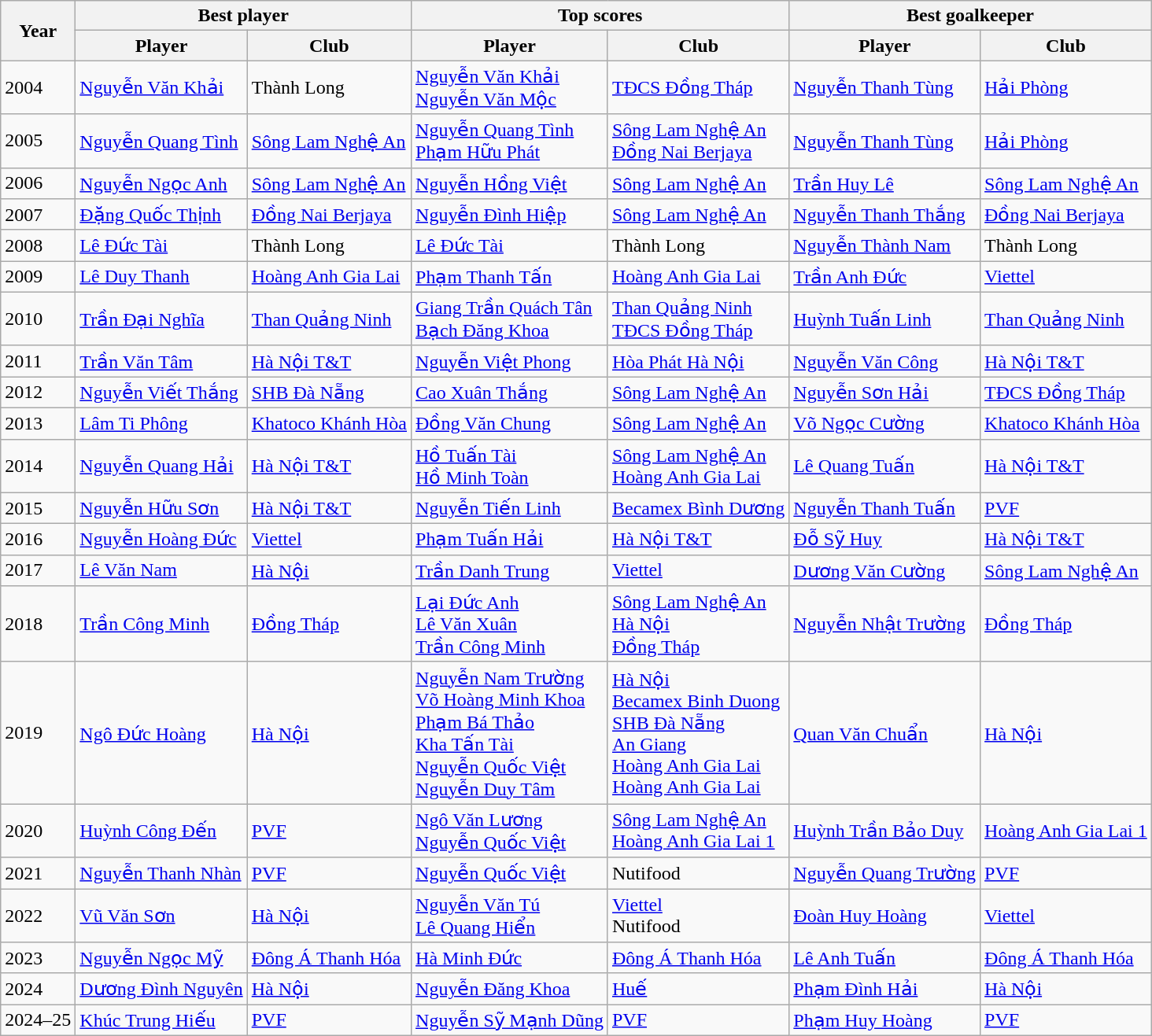<table class="wikitable">
<tr>
<th rowspan="2">Year</th>
<th colspan="2">Best player</th>
<th colspan="2">Top scores</th>
<th colspan="2">Best goalkeeper</th>
</tr>
<tr>
<th>Player</th>
<th>Club</th>
<th>Player</th>
<th>Club</th>
<th>Player</th>
<th>Club</th>
</tr>
<tr>
<td>2004</td>
<td><a href='#'>Nguyễn Văn Khải</a></td>
<td>Thành Long</td>
<td><a href='#'>Nguyễn Văn Khải</a> <br> <a href='#'>Nguyễn Văn Mộc</a></td>
<td><a href='#'>TĐCS Đồng Tháp</a></td>
<td><a href='#'>Nguyễn Thanh Tùng</a></td>
<td><a href='#'>Hải Phòng</a></td>
</tr>
<tr>
<td>2005</td>
<td><a href='#'>Nguyễn Quang Tình</a></td>
<td><a href='#'>Sông Lam Nghệ An</a></td>
<td><a href='#'>Nguyễn Quang Tình</a> <br> <a href='#'>Phạm Hữu Phát</a></td>
<td><a href='#'>Sông Lam Nghệ An</a> <br> <a href='#'>Đồng Nai Berjaya</a></td>
<td><a href='#'>Nguyễn Thanh Tùng</a></td>
<td><a href='#'>Hải Phòng</a></td>
</tr>
<tr>
<td>2006</td>
<td><a href='#'>Nguyễn Ngọc Anh</a></td>
<td><a href='#'>Sông Lam Nghệ An</a></td>
<td><a href='#'>Nguyễn Hồng Việt</a></td>
<td><a href='#'>Sông Lam Nghệ An</a></td>
<td><a href='#'>Trần Huy Lê</a></td>
<td><a href='#'>Sông Lam Nghệ An</a></td>
</tr>
<tr>
<td>2007</td>
<td><a href='#'>Đặng Quốc Thịnh</a></td>
<td><a href='#'>Đồng Nai Berjaya</a></td>
<td><a href='#'>Nguyễn Đình Hiệp</a></td>
<td><a href='#'>Sông Lam Nghệ An</a></td>
<td><a href='#'>Nguyễn Thanh Thắng</a></td>
<td><a href='#'>Đồng Nai Berjaya</a></td>
</tr>
<tr>
<td>2008</td>
<td><a href='#'>Lê Đức Tài</a></td>
<td>Thành Long</td>
<td><a href='#'>Lê Đức Tài</a></td>
<td>Thành Long</td>
<td><a href='#'>Nguyễn Thành Nam</a></td>
<td>Thành Long</td>
</tr>
<tr>
<td>2009</td>
<td><a href='#'>Lê Duy Thanh</a></td>
<td><a href='#'>Hoàng Anh Gia Lai</a></td>
<td><a href='#'>Phạm Thanh Tấn</a></td>
<td><a href='#'>Hoàng Anh Gia Lai</a></td>
<td><a href='#'>Trần Anh Đức</a></td>
<td><a href='#'>Viettel</a></td>
</tr>
<tr>
<td>2010</td>
<td><a href='#'>Trần Đại Nghĩa</a></td>
<td><a href='#'>Than Quảng Ninh</a></td>
<td><a href='#'>Giang Trần Quách Tân</a> <br> <a href='#'>Bạch Đăng Khoa</a></td>
<td><a href='#'>Than Quảng Ninh</a> <br> <a href='#'>TĐCS Đồng Tháp</a></td>
<td><a href='#'>Huỳnh Tuấn Linh</a></td>
<td><a href='#'>Than Quảng Ninh</a></td>
</tr>
<tr>
<td>2011</td>
<td><a href='#'>Trần Văn Tâm</a></td>
<td><a href='#'>Hà Nội T&T</a></td>
<td><a href='#'>Nguyễn Việt Phong</a></td>
<td><a href='#'>Hòa Phát Hà Nội</a></td>
<td><a href='#'>Nguyễn Văn Công</a></td>
<td><a href='#'>Hà Nội T&T</a></td>
</tr>
<tr>
<td>2012</td>
<td><a href='#'>Nguyễn Viết Thắng</a></td>
<td><a href='#'>SHB Đà Nẵng</a></td>
<td><a href='#'>Cao Xuân Thắng</a></td>
<td><a href='#'>Sông Lam Nghệ An</a></td>
<td><a href='#'>Nguyễn Sơn Hải</a></td>
<td><a href='#'>TĐCS Đồng Tháp</a></td>
</tr>
<tr>
<td>2013</td>
<td><a href='#'>Lâm Ti Phông</a></td>
<td><a href='#'>Khatoco Khánh Hòa</a></td>
<td><a href='#'>Đồng Văn Chung</a></td>
<td><a href='#'>Sông Lam Nghệ An</a></td>
<td><a href='#'>Võ Ngọc Cường</a></td>
<td><a href='#'>Khatoco Khánh Hòa</a></td>
</tr>
<tr>
<td>2014</td>
<td><a href='#'>Nguyễn Quang Hải</a></td>
<td><a href='#'>Hà Nội T&T</a></td>
<td><a href='#'>Hồ Tuấn Tài</a> <br> <a href='#'>Hồ Minh Toàn</a></td>
<td><a href='#'>Sông Lam Nghệ An</a> <br> <a href='#'>Hoàng Anh Gia Lai</a></td>
<td><a href='#'>Lê Quang Tuấn</a></td>
<td><a href='#'>Hà Nội T&T</a></td>
</tr>
<tr>
<td>2015</td>
<td><a href='#'>Nguyễn Hữu Sơn</a></td>
<td><a href='#'>Hà Nội T&T</a></td>
<td><a href='#'>Nguyễn Tiến Linh</a></td>
<td><a href='#'>Becamex Bình Dương</a></td>
<td><a href='#'>Nguyễn Thanh Tuấn</a></td>
<td><a href='#'>PVF</a></td>
</tr>
<tr>
<td>2016</td>
<td><a href='#'>Nguyễn Hoàng Đức</a></td>
<td><a href='#'>Viettel</a></td>
<td><a href='#'>Phạm Tuấn Hải</a></td>
<td><a href='#'>Hà Nội T&T</a></td>
<td><a href='#'>Đỗ Sỹ Huy</a></td>
<td><a href='#'>Hà Nội T&T</a></td>
</tr>
<tr>
<td>2017</td>
<td><a href='#'>Lê Văn Nam</a></td>
<td><a href='#'>Hà Nội</a></td>
<td><a href='#'>Trần Danh Trung</a></td>
<td><a href='#'>Viettel</a></td>
<td><a href='#'>Dương Văn Cường</a></td>
<td><a href='#'>Sông Lam Nghệ An</a></td>
</tr>
<tr>
<td>2018</td>
<td><a href='#'>Trần Công Minh</a></td>
<td><a href='#'>Đồng Tháp</a></td>
<td><a href='#'>Lại Đức Anh</a> <br> <a href='#'>Lê Văn Xuân</a> <br> <a href='#'>Trần Công Minh</a></td>
<td><a href='#'>Sông Lam Nghệ An</a> <br> <a href='#'>Hà Nội</a> <br> <a href='#'>Đồng Tháp</a></td>
<td><a href='#'>Nguyễn Nhật Trường</a></td>
<td><a href='#'>Đồng Tháp</a></td>
</tr>
<tr>
<td>2019</td>
<td><a href='#'>Ngô Đức Hoàng</a></td>
<td><a href='#'>Hà Nội</a></td>
<td><a href='#'>Nguyễn Nam Trường</a> <br> <a href='#'>Võ Hoàng Minh Khoa</a> <br> <a href='#'>Phạm Bá Thảo</a><br><a href='#'>Kha Tấn Tài</a><br><a href='#'>Nguyễn Quốc Việt</a><br><a href='#'>Nguyễn Duy Tâm</a></td>
<td><a href='#'>Hà Nội</a> <br> <a href='#'>Becamex Binh Duong</a> <br> <a href='#'>SHB Đà Nẵng</a><br><a href='#'>An Giang</a><br><a href='#'>Hoàng Anh Gia Lai</a><br><a href='#'>Hoàng Anh Gia Lai</a></td>
<td><a href='#'>Quan Văn Chuẩn</a></td>
<td><a href='#'>Hà Nội</a></td>
</tr>
<tr>
<td>2020</td>
<td><a href='#'>Huỳnh Công Đến</a></td>
<td><a href='#'>PVF</a></td>
<td><a href='#'>Ngô Văn Lương</a> <br><a href='#'>Nguyễn Quốc Việt</a></td>
<td><a href='#'>Sông Lam Nghệ An</a> <br> <a href='#'>Hoàng Anh Gia Lai 1</a></td>
<td><a href='#'>Huỳnh Trần Bảo Duy</a></td>
<td><a href='#'>Hoàng Anh Gia Lai 1</a></td>
</tr>
<tr>
<td>2021</td>
<td><a href='#'>Nguyễn Thanh Nhàn</a></td>
<td><a href='#'>PVF</a></td>
<td><a href='#'>Nguyễn Quốc Việt</a></td>
<td>Nutifood</td>
<td><a href='#'>Nguyễn Quang Trường</a></td>
<td><a href='#'>PVF</a></td>
</tr>
<tr>
<td>2022</td>
<td><a href='#'>Vũ Văn Sơn</a></td>
<td><a href='#'>Hà Nội</a></td>
<td><a href='#'>Nguyễn Văn Tú</a><br><a href='#'>Lê Quang Hiển</a></td>
<td><a href='#'>Viettel</a><br>Nutifood</td>
<td><a href='#'>Đoàn Huy Hoàng</a></td>
<td><a href='#'>Viettel</a></td>
</tr>
<tr>
<td>2023</td>
<td><a href='#'>Nguyễn Ngọc Mỹ</a></td>
<td><a href='#'>Đông Á Thanh Hóa</a></td>
<td><a href='#'>Hà Minh Đức</a></td>
<td><a href='#'>Đông Á Thanh Hóa</a></td>
<td><a href='#'>Lê Anh Tuấn</a></td>
<td><a href='#'>Đông Á Thanh Hóa</a></td>
</tr>
<tr>
<td>2024</td>
<td><a href='#'>Dương Đình Nguyên</a></td>
<td><a href='#'>Hà Nội</a></td>
<td><a href='#'>Nguyễn Đăng Khoa</a></td>
<td><a href='#'>Huế</a></td>
<td><a href='#'>Phạm Đình Hải</a></td>
<td><a href='#'>Hà Nội</a></td>
</tr>
<tr>
<td>2024–25</td>
<td><a href='#'>Khúc Trung Hiếu</a></td>
<td><a href='#'>PVF</a></td>
<td><a href='#'>Nguyễn Sỹ Mạnh Dũng</a></td>
<td><a href='#'>PVF</a></td>
<td><a href='#'>Phạm Huy Hoàng</a></td>
<td><a href='#'>PVF</a></td>
</tr>
</table>
